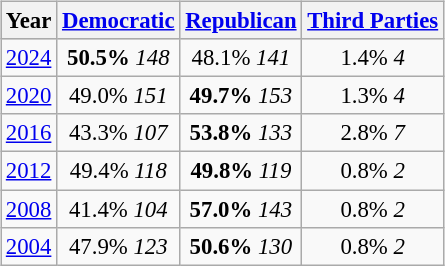<table class="wikitable" style="float:right; margin:1em; font-size:95%;">
<tr style="background:lightgrey;">
<th>Year</th>
<th><a href='#'>Democratic</a></th>
<th><a href='#'>Republican</a></th>
<th><a href='#'>Third Parties</a></th>
</tr>
<tr>
<td align="center" ><a href='#'>2024</a></td>
<td align="center" ><strong>50.5%</strong> <em>148</em></td>
<td align="center" >48.1% <em>141</em></td>
<td align="center" >1.4% <em>4</em></td>
</tr>
<tr>
<td align="center" ><a href='#'>2020</a></td>
<td align="center" >49.0% <em>151</em></td>
<td align="center" ><strong>49.7%</strong> <em>153</em></td>
<td align="center" >1.3% <em>4</em></td>
</tr>
<tr>
<td align="center" ><a href='#'>2016</a></td>
<td align="center" >43.3% <em>107</em></td>
<td align="center" ><strong>53.8%</strong> <em>133</em></td>
<td align="center" >2.8% <em>7</em></td>
</tr>
<tr>
<td align="center" ><a href='#'>2012</a></td>
<td align="center" >49.4% <em>118</em></td>
<td align="center" ><strong>49.8%</strong> <em>119</em></td>
<td align="center" >0.8% <em>2</em></td>
</tr>
<tr>
<td align="center" ><a href='#'>2008</a></td>
<td align="center" >41.4% <em>104</em></td>
<td align="center" ><strong>57.0%</strong> <em>143</em></td>
<td align="center" >0.8% <em>2</em></td>
</tr>
<tr>
<td align="center" ><a href='#'>2004</a></td>
<td align="center" >47.9% <em>123</em></td>
<td align="center" ><strong>50.6%</strong> <em>130</em></td>
<td align="center" >0.8% <em>2</em></td>
</tr>
</table>
